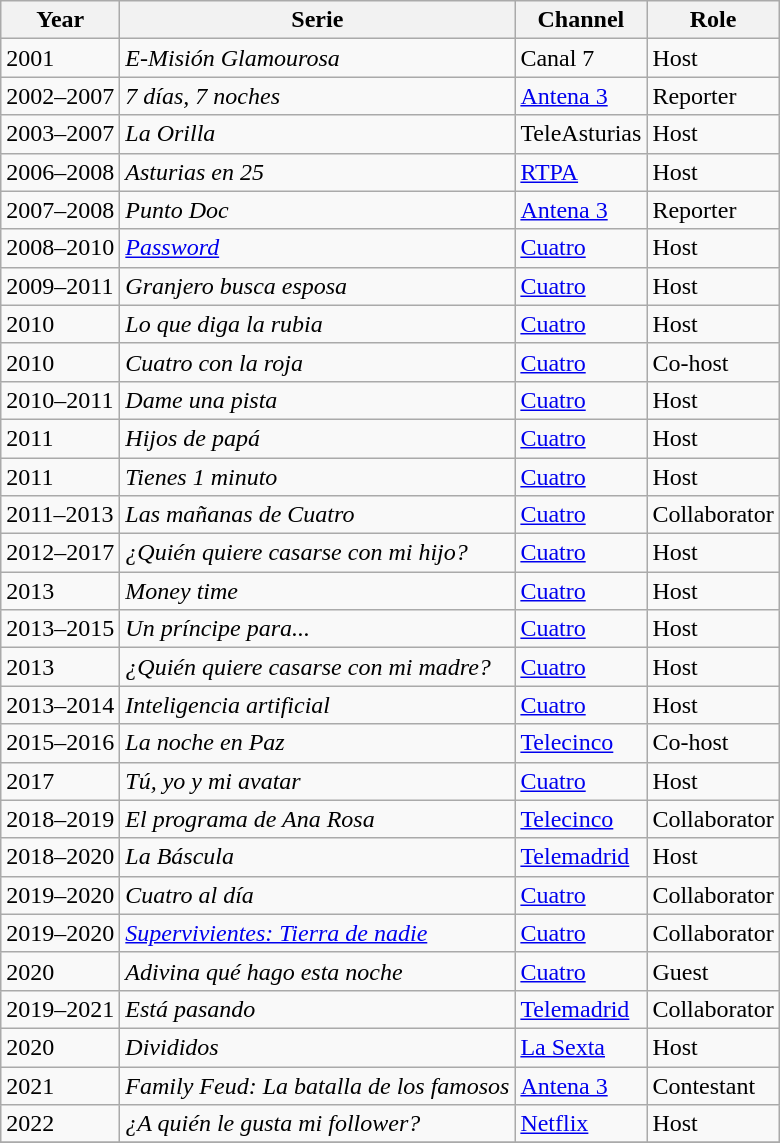<table class="wikitable">
<tr>
<th>Year</th>
<th>Serie</th>
<th>Channel</th>
<th>Role</th>
</tr>
<tr>
<td>2001</td>
<td><em>E-Misión Glamourosa</em></td>
<td>Canal 7</td>
<td>Host</td>
</tr>
<tr>
<td>2002–2007</td>
<td><em>7 días, 7 noches</em></td>
<td><a href='#'>Antena 3</a></td>
<td>Reporter</td>
</tr>
<tr>
<td>2003–2007</td>
<td><em>La Orilla</em></td>
<td>TeleAsturias</td>
<td>Host</td>
</tr>
<tr>
<td>2006–2008</td>
<td><em>Asturias en 25</em></td>
<td><a href='#'>RTPA</a></td>
<td>Host</td>
</tr>
<tr>
<td>2007–2008</td>
<td><em>Punto Doc</em></td>
<td><a href='#'>Antena 3</a></td>
<td>Reporter</td>
</tr>
<tr>
<td>2008–2010</td>
<td><em><a href='#'>Password</a></em></td>
<td><a href='#'>Cuatro</a></td>
<td>Host</td>
</tr>
<tr>
<td>2009–2011</td>
<td><em>Granjero busca esposa</em></td>
<td><a href='#'>Cuatro</a></td>
<td>Host</td>
</tr>
<tr>
<td>2010</td>
<td><em>Lo que diga la rubia</em></td>
<td><a href='#'>Cuatro</a></td>
<td>Host</td>
</tr>
<tr>
<td>2010</td>
<td><em>Cuatro con la roja</em></td>
<td><a href='#'>Cuatro</a></td>
<td>Co-host</td>
</tr>
<tr>
<td>2010–2011</td>
<td><em>Dame una pista</em></td>
<td><a href='#'>Cuatro</a></td>
<td>Host</td>
</tr>
<tr>
<td>2011</td>
<td><em>Hijos de papá</em></td>
<td><a href='#'>Cuatro</a></td>
<td>Host</td>
</tr>
<tr>
<td>2011</td>
<td><em>Tienes 1 minuto</em></td>
<td><a href='#'>Cuatro</a></td>
<td>Host</td>
</tr>
<tr>
<td>2011–2013</td>
<td><em>Las mañanas de Cuatro</em></td>
<td><a href='#'>Cuatro</a></td>
<td>Collaborator</td>
</tr>
<tr>
<td>2012–2017</td>
<td><em>¿Quién quiere casarse con mi hijo?</em></td>
<td><a href='#'>Cuatro</a></td>
<td>Host</td>
</tr>
<tr>
<td>2013</td>
<td><em>Money time</em></td>
<td><a href='#'>Cuatro</a></td>
<td>Host</td>
</tr>
<tr>
<td>2013–2015</td>
<td><em>Un príncipe para...</em></td>
<td><a href='#'>Cuatro</a></td>
<td>Host</td>
</tr>
<tr>
<td>2013</td>
<td><em>¿Quién quiere casarse con mi madre?</em></td>
<td><a href='#'>Cuatro</a></td>
<td>Host</td>
</tr>
<tr>
<td>2013–2014</td>
<td><em>Inteligencia artificial</em></td>
<td><a href='#'>Cuatro</a></td>
<td>Host</td>
</tr>
<tr>
<td>2015–2016</td>
<td><em>La noche en Paz</em></td>
<td><a href='#'>Telecinco</a></td>
<td>Co-host</td>
</tr>
<tr>
<td>2017</td>
<td><em>Tú, yo y mi avatar</em></td>
<td><a href='#'>Cuatro</a></td>
<td>Host</td>
</tr>
<tr>
<td>2018–2019</td>
<td><em>El programa de Ana Rosa</em></td>
<td><a href='#'>Telecinco</a></td>
<td>Collaborator</td>
</tr>
<tr>
<td>2018–2020</td>
<td><em>La Báscula</em></td>
<td><a href='#'>Telemadrid</a></td>
<td>Host</td>
</tr>
<tr>
<td>2019–2020</td>
<td><em>Cuatro al día</em></td>
<td><a href='#'>Cuatro</a></td>
<td>Collaborator</td>
</tr>
<tr>
<td>2019–2020</td>
<td><em><a href='#'>Supervivientes: Tierra de nadie</a></em></td>
<td><a href='#'>Cuatro</a></td>
<td>Collaborator</td>
</tr>
<tr>
<td>2020</td>
<td><em>Adivina qué hago esta noche</em></td>
<td><a href='#'>Cuatro</a></td>
<td>Guest</td>
</tr>
<tr>
<td>2019–2021</td>
<td><em>Está pasando</em></td>
<td><a href='#'>Telemadrid</a></td>
<td>Collaborator</td>
</tr>
<tr>
<td>2020</td>
<td><em>Divididos</em></td>
<td><a href='#'>La Sexta</a></td>
<td>Host</td>
</tr>
<tr>
<td>2021</td>
<td><em>Family Feud: La batalla de los famosos</em></td>
<td><a href='#'>Antena 3</a></td>
<td>Contestant</td>
</tr>
<tr>
<td>2022</td>
<td><em>¿A quién le gusta mi follower?</em></td>
<td><a href='#'>Netflix</a></td>
<td>Host</td>
</tr>
<tr>
</tr>
</table>
